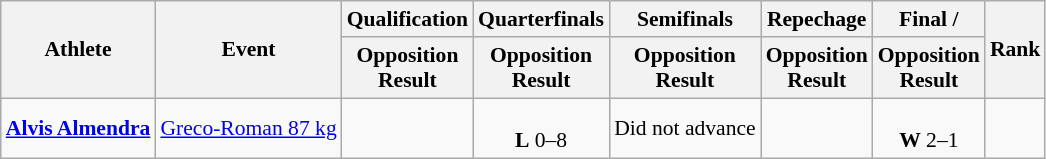<table class="wikitable" border="1" style="font-size:90%">
<tr>
<th rowspan=2>Athlete</th>
<th rowspan=2>Event</th>
<th>Qualification</th>
<th>Quarterfinals</th>
<th>Semifinals</th>
<th>Repechage</th>
<th>Final / </th>
<th rowspan=2>Rank</th>
</tr>
<tr>
<th>Opposition<br>Result</th>
<th>Opposition<br>Result</th>
<th>Opposition<br>Result</th>
<th>Opposition<br>Result</th>
<th>Opposition<br>Result</th>
</tr>
<tr align=center>
<td align=left><strong><a href='#'>Alvis Almendra</a></strong></td>
<td align=left><a href='#'>Greco-Roman 87 kg</a></td>
<td></td>
<td><br><strong>L</strong> 0–8</td>
<td>Did not advance</td>
<td></td>
<td><br><strong>W</strong> 2–1</td>
<td></td>
</tr>
</table>
